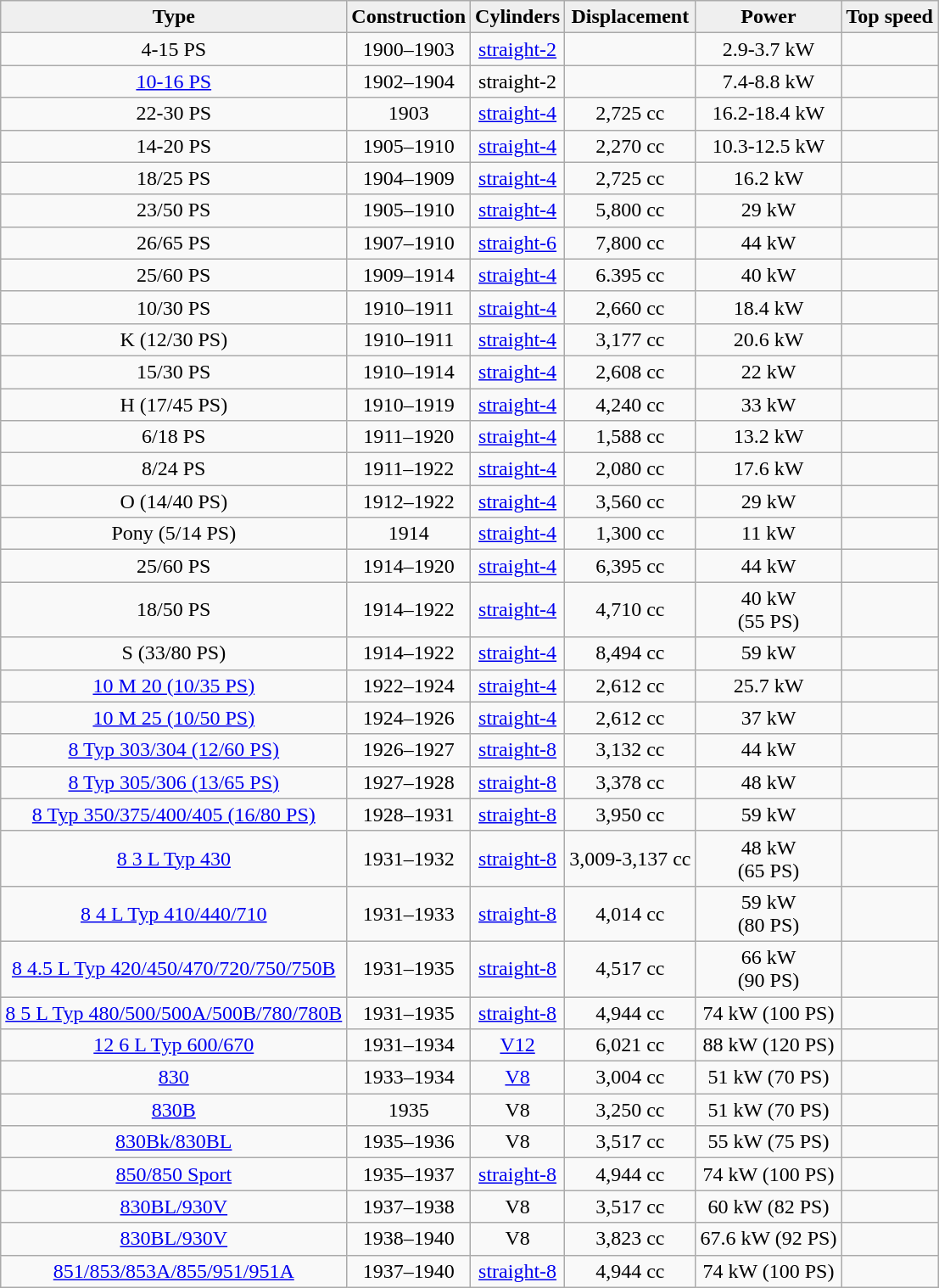<table class="wikitable" style="text-align:center;">
<tr>
<th style="background:#efefef;">Type</th>
<th style="background:#efefef;">Construction</th>
<th style="background:#efefef;">Cylinders</th>
<th style="background:#efefef;">Displacement</th>
<th style="background:#efefef;">Power</th>
<th style="background:#efefef;">Top speed</th>
</tr>
<tr>
<td>4-15 PS</td>
<td>1900–1903</td>
<td><a href='#'>straight-2</a></td>
<td></td>
<td>2.9-3.7 kW</td>
<td></td>
</tr>
<tr>
<td><a href='#'>10-16 PS</a></td>
<td>1902–1904</td>
<td>straight-2</td>
<td></td>
<td>7.4-8.8 kW</td>
<td></td>
</tr>
<tr>
<td>22-30 PS</td>
<td>1903</td>
<td><a href='#'>straight-4</a></td>
<td>2,725 cc</td>
<td>16.2-18.4 kW</td>
<td></td>
</tr>
<tr>
<td>14-20 PS</td>
<td>1905–1910</td>
<td><a href='#'>straight-4</a></td>
<td>2,270 cc</td>
<td>10.3-12.5 kW</td>
<td></td>
</tr>
<tr>
<td>18/25 PS</td>
<td>1904–1909</td>
<td><a href='#'>straight-4</a></td>
<td>2,725 cc</td>
<td>16.2 kW</td>
<td></td>
</tr>
<tr>
<td>23/50 PS</td>
<td>1905–1910</td>
<td><a href='#'>straight-4</a></td>
<td>5,800 cc</td>
<td>29 kW</td>
<td></td>
</tr>
<tr>
<td>26/65 PS</td>
<td>1907–1910</td>
<td><a href='#'>straight-6</a></td>
<td>7,800 cc</td>
<td>44 kW</td>
<td></td>
</tr>
<tr>
<td>25/60 PS</td>
<td>1909–1914</td>
<td><a href='#'>straight-4</a></td>
<td>6.395 cc</td>
<td>40 kW</td>
<td></td>
</tr>
<tr>
<td>10/30 PS</td>
<td>1910–1911</td>
<td><a href='#'>straight-4</a></td>
<td>2,660 cc</td>
<td>18.4 kW</td>
<td></td>
</tr>
<tr>
<td>K (12/30 PS)</td>
<td>1910–1911</td>
<td><a href='#'>straight-4</a></td>
<td>3,177 cc</td>
<td>20.6 kW</td>
<td></td>
</tr>
<tr>
<td>15/30 PS</td>
<td>1910–1914</td>
<td><a href='#'>straight-4</a></td>
<td>2,608 cc</td>
<td>22 kW</td>
<td></td>
</tr>
<tr>
<td>H (17/45 PS)</td>
<td>1910–1919</td>
<td><a href='#'>straight-4</a></td>
<td>4,240 cc</td>
<td>33 kW</td>
<td></td>
</tr>
<tr>
<td>6/18 PS</td>
<td>1911–1920</td>
<td><a href='#'>straight-4</a></td>
<td>1,588 cc</td>
<td>13.2 kW</td>
<td></td>
</tr>
<tr>
<td>8/24 PS</td>
<td>1911–1922</td>
<td><a href='#'>straight-4</a></td>
<td>2,080 cc</td>
<td>17.6 kW</td>
<td></td>
</tr>
<tr>
<td>O (14/40 PS)</td>
<td>1912–1922</td>
<td><a href='#'>straight-4</a></td>
<td>3,560 cc</td>
<td>29 kW</td>
<td></td>
</tr>
<tr>
<td>Pony (5/14 PS)</td>
<td>1914</td>
<td><a href='#'>straight-4</a></td>
<td>1,300 cc</td>
<td>11 kW</td>
<td></td>
</tr>
<tr>
<td>25/60 PS</td>
<td>1914–1920</td>
<td><a href='#'>straight-4</a></td>
<td>6,395 cc</td>
<td>44 kW</td>
<td></td>
</tr>
<tr>
<td>18/50 PS</td>
<td>1914–1922</td>
<td><a href='#'>straight-4</a></td>
<td>4,710 cc</td>
<td>40 kW <br>(55 PS)</td>
<td></td>
</tr>
<tr>
<td>S (33/80 PS)</td>
<td>1914–1922</td>
<td><a href='#'>straight-4</a></td>
<td>8,494 cc</td>
<td>59 kW</td>
<td></td>
</tr>
<tr>
<td><a href='#'>10 M 20 (10/35 PS)</a></td>
<td>1922–1924</td>
<td><a href='#'>straight-4</a></td>
<td>2,612 cc</td>
<td>25.7 kW</td>
<td></td>
</tr>
<tr>
<td><a href='#'>10 M 25 (10/50 PS)</a></td>
<td>1924–1926</td>
<td><a href='#'>straight-4</a></td>
<td>2,612 cc</td>
<td>37 kW</td>
<td></td>
</tr>
<tr>
<td><a href='#'>8 Typ 303/304 (12/60 PS)</a></td>
<td>1926–1927</td>
<td><a href='#'>straight-8</a></td>
<td>3,132 cc</td>
<td>44 kW</td>
<td></td>
</tr>
<tr>
<td><a href='#'>8 Typ 305/306 (13/65 PS)</a></td>
<td>1927–1928</td>
<td><a href='#'>straight-8</a></td>
<td>3,378 cc</td>
<td>48 kW</td>
<td></td>
</tr>
<tr>
<td><a href='#'>8 Typ 350/375/400/405 (16/80 PS)</a></td>
<td>1928–1931</td>
<td><a href='#'>straight-8</a></td>
<td>3,950 cc</td>
<td>59 kW</td>
<td></td>
</tr>
<tr>
<td><a href='#'>8 3 L Typ 430</a></td>
<td>1931–1932</td>
<td><a href='#'>straight-8</a></td>
<td>3,009-3,137 cc</td>
<td>48 kW<br> (65 PS)</td>
<td></td>
</tr>
<tr>
<td><a href='#'>8 4 L Typ 410/440/710</a></td>
<td>1931–1933</td>
<td><a href='#'>straight-8</a></td>
<td>4,014 cc</td>
<td>59 kW<br>(80 PS)</td>
<td></td>
</tr>
<tr>
<td><a href='#'>8 4.5 L Typ 420/450/470/720/750/750B</a></td>
<td>1931–1935</td>
<td><a href='#'>straight-8</a></td>
<td>4,517 cc</td>
<td>66 kW<br> (90 PS)</td>
<td></td>
</tr>
<tr>
<td><a href='#'>8 5 L Typ 480/500/500A/500B/780/780B</a></td>
<td>1931–1935</td>
<td><a href='#'>straight-8</a></td>
<td>4,944 cc</td>
<td>74 kW (100 PS)</td>
<td></td>
</tr>
<tr>
<td><a href='#'>12 6 L Typ 600/670</a></td>
<td>1931–1934</td>
<td><a href='#'>V12</a></td>
<td>6,021 cc</td>
<td>88 kW (120 PS)</td>
<td></td>
</tr>
<tr>
<td><a href='#'>830</a></td>
<td>1933–1934</td>
<td><a href='#'>V8</a></td>
<td>3,004 cc</td>
<td>51 kW (70 PS)</td>
<td></td>
</tr>
<tr>
<td><a href='#'>830B</a></td>
<td>1935</td>
<td>V8</td>
<td>3,250 cc</td>
<td>51 kW (70 PS)</td>
<td></td>
</tr>
<tr>
<td><a href='#'>830Bk/830BL</a></td>
<td>1935–1936</td>
<td>V8</td>
<td>3,517 cc</td>
<td>55 kW (75 PS)</td>
<td></td>
</tr>
<tr>
<td><a href='#'>850/850 Sport</a></td>
<td>1935–1937</td>
<td><a href='#'>straight-8</a></td>
<td>4,944 cc</td>
<td>74 kW (100 PS)</td>
<td></td>
</tr>
<tr>
<td><a href='#'>830BL/930V</a></td>
<td>1937–1938</td>
<td>V8</td>
<td>3,517 cc</td>
<td>60 kW (82 PS)</td>
<td></td>
</tr>
<tr>
<td><a href='#'>830BL/930V</a></td>
<td>1938–1940</td>
<td>V8</td>
<td>3,823 cc</td>
<td>67.6 kW (92 PS)</td>
<td></td>
</tr>
<tr>
<td><a href='#'>851/853/853A/855/951/951A</a></td>
<td>1937–1940</td>
<td><a href='#'>straight-8</a></td>
<td>4,944 cc</td>
<td>74 kW (100 PS)</td>
<td></td>
</tr>
</table>
